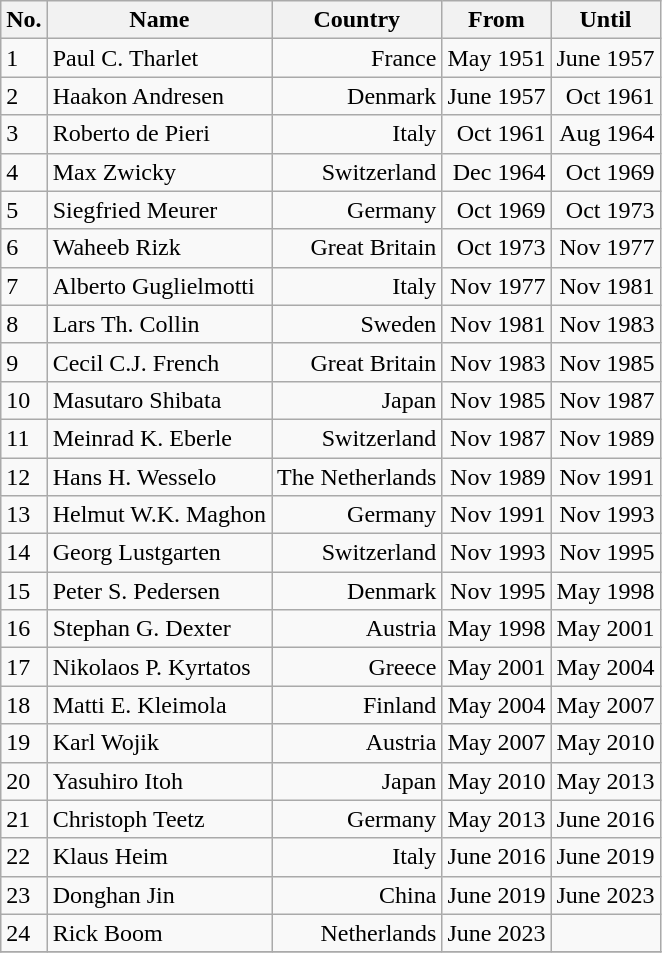<table class="wikitable sortable">
<tr>
<th class="unsortable">No.</th>
<th>Name</th>
<th>Country</th>
<th>From</th>
<th data-sort-type="number">Until</th>
</tr>
<tr>
<td>1</td>
<td data-sort-value="Tharlet">Paul C. Tharlet</td>
<td style="text-align:right">France</td>
<td style="text-align:right">May 1951</td>
<td style="text-align:right">June 1957</td>
</tr>
<tr>
<td>2</td>
<td data-sort-value="Haakon">Haakon Andresen</td>
<td style="text-align:right">Denmark</td>
<td style="text-align:right">June 1957</td>
<td style="text-align:right">Oct 1961</td>
</tr>
<tr>
<td>3</td>
<td data-sort-value="Pieri">Roberto de Pieri</td>
<td style="text-align:right">Italy</td>
<td style="text-align:right">Oct 1961</td>
<td style="text-align:right">Aug 1964</td>
</tr>
<tr>
<td>4</td>
<td data-sort-value="Zwicky">Max Zwicky</td>
<td style="text-align:right">Switzerland</td>
<td style="text-align:right">Dec 1964</td>
<td style="text-align:right">Oct 1969</td>
</tr>
<tr>
<td>5</td>
<td data-sort-value="Meurer">Siegfried Meurer</td>
<td style="text-align:right">Germany</td>
<td style="text-align:right">Oct 1969</td>
<td style="text-align:right">Oct 1973</td>
</tr>
<tr>
<td>6</td>
<td data-sort-value="Rizk">Waheeb Rizk</td>
<td style="text-align:right">Great Britain</td>
<td style="text-align:right">Oct 1973</td>
<td style="text-align:right">Nov 1977</td>
</tr>
<tr>
<td>7</td>
<td data-sort-value="Guglielmotti">Alberto Guglielmotti</td>
<td style="text-align:right">Italy</td>
<td style="text-align:right">Nov 1977</td>
<td style="text-align:right">Nov 1981</td>
</tr>
<tr>
<td>8</td>
<td data-sort-value="Collin">Lars Th. Collin</td>
<td style="text-align:right">Sweden</td>
<td style="text-align:right">Nov 1981</td>
<td style="text-align:right">Nov 1983</td>
</tr>
<tr>
<td>9</td>
<td data-sort-value="French">Cecil C.J. French</td>
<td style="text-align:right">Great Britain</td>
<td style="text-align:right">Nov 1983</td>
<td style="text-align:right">Nov 1985</td>
</tr>
<tr>
<td>10</td>
<td data-sort-value="Shibata">Masutaro Shibata</td>
<td style="text-align:right">Japan</td>
<td style="text-align:right">Nov 1985</td>
<td style="text-align:right">Nov 1987</td>
</tr>
<tr>
<td>11</td>
<td data-sort-value="Eberle">Meinrad K. Eberle</td>
<td style="text-align:right">Switzerland</td>
<td style="text-align:right">Nov 1987</td>
<td style="text-align:right">Nov 1989</td>
</tr>
<tr>
<td>12</td>
<td data-sort-value="Wesselo">Hans H. Wesselo</td>
<td style="text-align:right">The Netherlands</td>
<td style="text-align:right">Nov 1989</td>
<td style="text-align:right">Nov 1991</td>
</tr>
<tr>
<td>13</td>
<td data-sort-value="Maghon">Helmut W.K. Maghon</td>
<td style="text-align:right">Germany</td>
<td style="text-align:right">Nov 1991</td>
<td style="text-align:right">Nov 1993</td>
</tr>
<tr>
<td>14</td>
<td data-sort-value="Lustgarten">Georg Lustgarten</td>
<td style="text-align:right">Switzerland</td>
<td style="text-align:right">Nov 1993</td>
<td style="text-align:right">Nov 1995</td>
</tr>
<tr>
<td>15</td>
<td data-sort-value="Pedersen">Peter S. Pedersen</td>
<td style="text-align:right">Denmark</td>
<td style="text-align:right">Nov 1995</td>
<td style="text-align:right">May 1998</td>
</tr>
<tr>
<td>16</td>
<td data-sort-value="Dexter">Stephan G. Dexter</td>
<td style="text-align:right">Austria</td>
<td style="text-align:right">May 1998</td>
<td style="text-align:right">May 2001</td>
</tr>
<tr>
<td>17</td>
<td data-sort-value="Kyrtatos">Nikolaos P. Kyrtatos</td>
<td style="text-align:right">Greece</td>
<td style="text-align:right">May 2001</td>
<td style="text-align:right">May 2004</td>
</tr>
<tr>
<td>18</td>
<td data-sort-value="Kleimola">Matti E. Kleimola</td>
<td style="text-align:right">Finland</td>
<td style="text-align:right">May 2004</td>
<td style="text-align:right">May 2007</td>
</tr>
<tr>
<td>19</td>
<td data-sort-value="Wojik">Karl Wojik</td>
<td style="text-align:right">Austria</td>
<td style="text-align:right">May 2007</td>
<td style="text-align:right">May 2010</td>
</tr>
<tr>
<td>20</td>
<td data-sort-value="Itoh">Yasuhiro Itoh</td>
<td style="text-align:right">Japan</td>
<td style="text-align:right">May 2010</td>
<td style="text-align:right">May 2013</td>
</tr>
<tr>
<td>21</td>
<td data-sort-value="Teetz">Christoph Teetz</td>
<td style="text-align:right">Germany</td>
<td style="text-align:right">May 2013</td>
<td style="text-align:right">June 2016</td>
</tr>
<tr>
<td>22</td>
<td data-sort-value="Heim">Klaus Heim</td>
<td style="text-align:right">Italy</td>
<td style="text-align:right">June 2016</td>
<td style="text-align:right">June 2019</td>
</tr>
<tr>
<td>23</td>
<td data-sort-value="Donghan">Donghan Jin</td>
<td style="text-align:right">China</td>
<td style="text-align:right">June 2019</td>
<td style="text-align:right">June 2023</td>
</tr>
<tr>
<td>24</td>
<td data-sort-value="Heim">Rick Boom</td>
<td style="text-align:right">Netherlands</td>
<td style="text-align:right">June 2023</td>
<td style="text-align:right"></td>
</tr>
<tr>
</tr>
</table>
